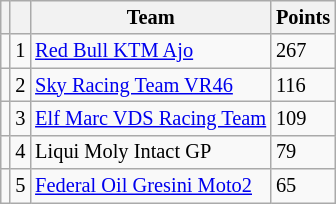<table class="wikitable" style="font-size: 85%;">
<tr>
<th></th>
<th></th>
<th>Team</th>
<th>Points</th>
</tr>
<tr>
<td></td>
<td align=center>1</td>
<td> <a href='#'>Red Bull KTM Ajo</a></td>
<td align=left>267</td>
</tr>
<tr>
<td></td>
<td align=center>2</td>
<td> <a href='#'>Sky Racing Team VR46</a></td>
<td align=left>116</td>
</tr>
<tr>
<td></td>
<td align=center>3</td>
<td> <a href='#'>Elf Marc VDS Racing Team</a></td>
<td align=left>109</td>
</tr>
<tr>
<td></td>
<td align=center>4</td>
<td> Liqui Moly Intact GP</td>
<td align=left>79</td>
</tr>
<tr>
<td></td>
<td align=center>5</td>
<td> <a href='#'>Federal Oil Gresini Moto2</a></td>
<td align=left>65</td>
</tr>
</table>
